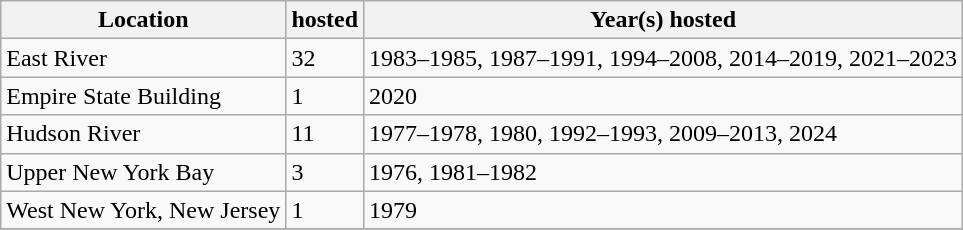<table class="wikitable sortable">
<tr>
<th>Location</th>
<th> hosted</th>
<th>Year(s) hosted</th>
</tr>
<tr>
<td>East River</td>
<td>32</td>
<td>1983–1985, 1987–1991, 1994–2008, 2014–2019, 2021–2023</td>
</tr>
<tr>
<td>Empire State Building</td>
<td>1</td>
<td>2020</td>
</tr>
<tr>
<td>Hudson River</td>
<td>11</td>
<td>1977–1978, 1980, 1992–1993, 2009–2013, 2024</td>
</tr>
<tr>
<td>Upper New York Bay</td>
<td>3</td>
<td>1976, 1981–1982</td>
</tr>
<tr>
<td>West New York, New Jersey</td>
<td>1</td>
<td>1979</td>
</tr>
<tr>
</tr>
</table>
